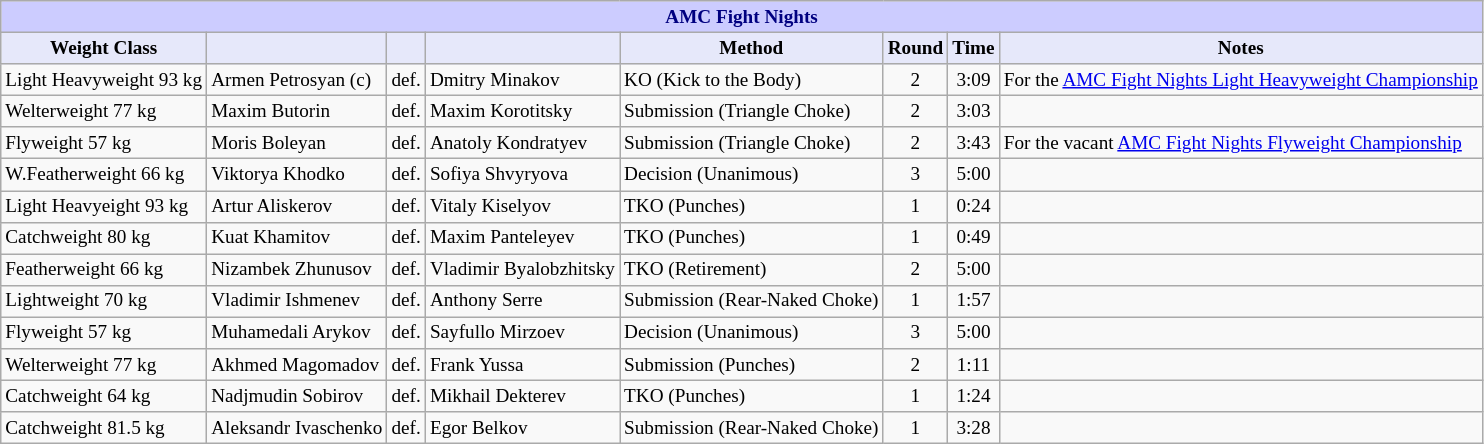<table class="wikitable" style="font-size: 80%;">
<tr>
<th colspan="8" style="background-color: #ccf; color: #000080; text-align: center;">AMC Fight Nights</th>
</tr>
<tr>
<th colspan="1" style="background-color: #E6E8FA; color: #000000; text-align: center;">Weight Class</th>
<th colspan="1" style="background-color: #E6E8FA; color: #000000; text-align: center;"></th>
<th colspan="1" style="background-color: #E6E8FA; color: #000000; text-align: center;"></th>
<th colspan="1" style="background-color: #E6E8FA; color: #000000; text-align: center;"></th>
<th colspan="1" style="background-color: #E6E8FA; color: #000000; text-align: center;">Method</th>
<th colspan="1" style="background-color: #E6E8FA; color: #000000; text-align: center;">Round</th>
<th colspan="1" style="background-color: #E6E8FA; color: #000000; text-align: center;">Time</th>
<th colspan="1" style="background-color: #E6E8FA; color: #000000; text-align: center;">Notes</th>
</tr>
<tr>
<td>Light Heavyweight 93 kg</td>
<td> Armen Petrosyan (c)</td>
<td align=center>def.</td>
<td> Dmitry Minakov</td>
<td>KO (Kick to the Body)</td>
<td align=center>2</td>
<td align=center>3:09</td>
<td>For the <a href='#'>AMC Fight Nights Light Heavyweight Championship</a></td>
</tr>
<tr>
<td>Welterweight 77 kg</td>
<td> Maxim Butorin</td>
<td align=center>def.</td>
<td> Maxim Korotitsky</td>
<td>Submission (Triangle Choke)</td>
<td align=center>2</td>
<td align=center>3:03</td>
<td></td>
</tr>
<tr>
<td>Flyweight 57 kg</td>
<td> Moris Boleyan</td>
<td align=center>def.</td>
<td> Anatoly Kondratyev</td>
<td>Submission (Triangle Choke)</td>
<td align=center>2</td>
<td align=center>3:43</td>
<td>For the vacant <a href='#'>AMC Fight Nights Flyweight Championship</a></td>
</tr>
<tr>
<td>W.Featherweight 66 kg</td>
<td> Viktorya Khodko</td>
<td align=center>def.</td>
<td> Sofiya Shvyryova</td>
<td>Decision (Unanimous)</td>
<td align=center>3</td>
<td align=center>5:00</td>
<td></td>
</tr>
<tr>
<td>Light Heavyeight 93 kg</td>
<td> Artur Aliskerov</td>
<td align=center>def.</td>
<td> Vitaly Kiselyov</td>
<td>TKO (Punches)</td>
<td align=center>1</td>
<td align=center>0:24</td>
<td></td>
</tr>
<tr>
<td>Catchweight 80 kg</td>
<td> Kuat Khamitov</td>
<td align=center>def.</td>
<td> Maxim Panteleyev</td>
<td>TKO (Punches)</td>
<td align=center>1</td>
<td align=center>0:49</td>
<td></td>
</tr>
<tr>
<td>Featherweight 66 kg</td>
<td> Nizambek Zhunusov</td>
<td align=center>def.</td>
<td> Vladimir Byalobzhitsky</td>
<td>TKO (Retirement)</td>
<td align=center>2</td>
<td align=center>5:00</td>
<td></td>
</tr>
<tr>
<td>Lightweight 70 kg</td>
<td> Vladimir Ishmenev</td>
<td align=center>def.</td>
<td> Anthony Serre</td>
<td>Submission (Rear-Naked Choke)</td>
<td align=center>1</td>
<td align=center>1:57</td>
<td></td>
</tr>
<tr>
<td>Flyweight 57 kg</td>
<td> Muhamedali Arykov</td>
<td align=center>def.</td>
<td> Sayfullo Mirzoev</td>
<td>Decision (Unanimous)</td>
<td align=center>3</td>
<td align=center>5:00</td>
<td></td>
</tr>
<tr>
<td>Welterweight 77 kg</td>
<td> Akhmed Magomadov</td>
<td align=center>def.</td>
<td> Frank Yussa</td>
<td>Submission (Punches)</td>
<td align=center>2</td>
<td align=center>1:11</td>
<td></td>
</tr>
<tr>
<td>Catchweight 64 kg</td>
<td> Nadjmudin Sobirov</td>
<td align=center>def.</td>
<td> Mikhail Dekterev</td>
<td>TKO (Punches)</td>
<td align=center>1</td>
<td align=center>1:24</td>
<td></td>
</tr>
<tr>
<td>Catchweight 81.5 kg</td>
<td> Aleksandr Ivaschenko</td>
<td align=center>def.</td>
<td> Egor Belkov</td>
<td>Submission (Rear-Naked Choke)</td>
<td align=center>1</td>
<td align=center>3:28</td>
<td></td>
</tr>
</table>
